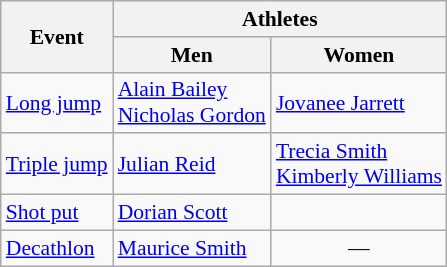<table class=wikitable style="font-size:90%">
<tr>
<th rowspan=2>Event</th>
<th colspan=2>Athletes</th>
</tr>
<tr>
<th>Men</th>
<th>Women</th>
</tr>
<tr>
<td><a href='#'>Long jump</a></td>
<td><a href='#'>Alain Bailey</a><br><a href='#'>Nicholas Gordon</a></td>
<td><a href='#'>Jovanee Jarrett</a></td>
</tr>
<tr>
<td><a href='#'>Triple jump</a></td>
<td><a href='#'>Julian Reid</a></td>
<td><a href='#'>Trecia Smith</a><br><a href='#'>Kimberly Williams</a></td>
</tr>
<tr>
<td><a href='#'>Shot put</a></td>
<td><a href='#'>Dorian Scott</a></td>
<td></td>
</tr>
<tr>
<td><a href='#'>Decathlon</a></td>
<td><a href='#'>Maurice Smith</a></td>
<td align=center>—</td>
</tr>
</table>
